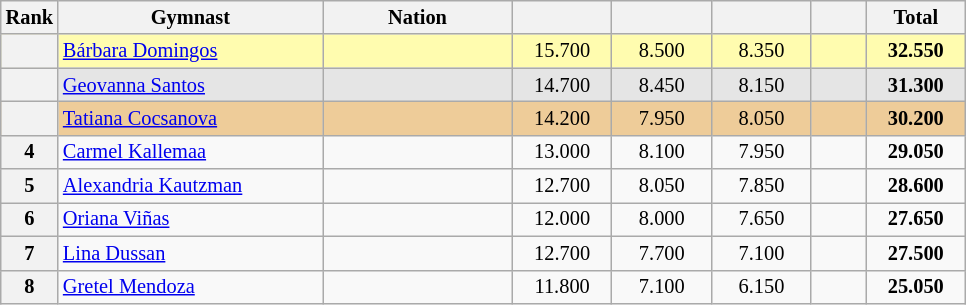<table class="wikitable sortable" style="text-align:center; font-size:85%">
<tr>
<th scope="col" style="width:20px;">Rank</th>
<th scope="col" style="width:170px;">Gymnast</th>
<th scope="col" style="width:120px;">Nation</th>
<th scope="col" style="width:60px;"></th>
<th scope="col" style="width:60px;"></th>
<th scope="col" style="width:60px;"></th>
<th scope="col" style="width:30px;"></th>
<th scope="col" style="width:60px;">Total</th>
</tr>
<tr bgcolor="fffcaf">
<th scope="row"></th>
<td align="left"><a href='#'>Bárbara Domingos</a></td>
<td style="text-align:left;"></td>
<td>15.700</td>
<td>8.500</td>
<td>8.350</td>
<td></td>
<td><strong>32.550</strong></td>
</tr>
<tr bgcolor="e5e5e5">
<th scope="row"></th>
<td align="left"><a href='#'>Geovanna Santos</a></td>
<td style="text-align:left;"></td>
<td>14.700</td>
<td>8.450</td>
<td>8.150</td>
<td></td>
<td><strong>31.300</strong></td>
</tr>
<tr bgcolor="eecc99">
<th scope="row"></th>
<td align="left"><a href='#'>Tatiana Cocsanova</a></td>
<td style="text-align:left;"></td>
<td>14.200</td>
<td>7.950</td>
<td>8.050</td>
<td></td>
<td><strong>30.200</strong></td>
</tr>
<tr>
<th scope="row">4</th>
<td align="left"><a href='#'>Carmel Kallemaa</a></td>
<td style="text-align:left;"></td>
<td>13.000</td>
<td>8.100</td>
<td>7.950</td>
<td></td>
<td><strong>29.050</strong></td>
</tr>
<tr>
<th scope="row">5</th>
<td align="left"><a href='#'>Alexandria Kautzman</a></td>
<td style="text-align:left;"></td>
<td>12.700</td>
<td>8.050</td>
<td>7.850</td>
<td></td>
<td><strong>28.600</strong></td>
</tr>
<tr>
<th scope="row">6</th>
<td align="left"><a href='#'>Oriana Viñas</a></td>
<td style="text-align:left;"></td>
<td>12.000</td>
<td>8.000</td>
<td>7.650</td>
<td></td>
<td><strong>27.650</strong></td>
</tr>
<tr>
<th scope="row">7</th>
<td align="left"><a href='#'>Lina Dussan</a></td>
<td style="text-align:left;"></td>
<td>12.700</td>
<td>7.700</td>
<td>7.100</td>
<td></td>
<td><strong>27.500</strong></td>
</tr>
<tr>
<th scope="row">8</th>
<td align="left"><a href='#'>Gretel Mendoza</a></td>
<td style="text-align:left;"></td>
<td>11.800</td>
<td>7.100</td>
<td>6.150</td>
<td></td>
<td><strong>25.050</strong></td>
</tr>
</table>
